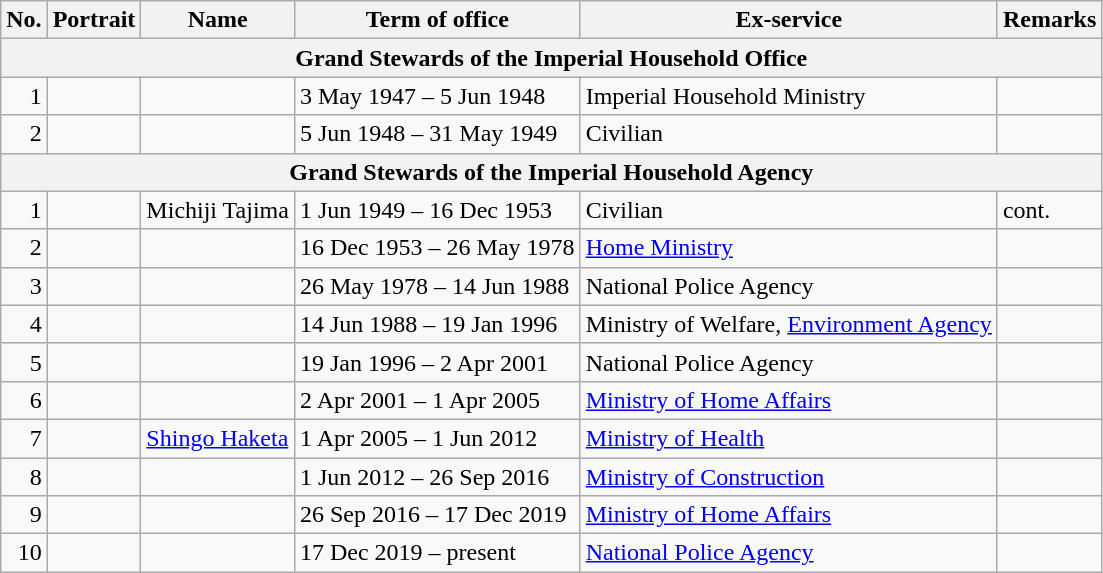<table class="wikitable">
<tr>
<th>No.</th>
<th>Portrait</th>
<th>Name</th>
<th>Term of office</th>
<th>Ex-service</th>
<th>Remarks</th>
</tr>
<tr>
<th colspan="6">Grand Stewards of the Imperial Household Office</th>
</tr>
<tr>
<td align="right">1</td>
<td></td>
<td></td>
<td>3 May 1947 – 5 Jun 1948</td>
<td>Imperial Household Ministry</td>
<td></td>
</tr>
<tr>
<td align="right">2</td>
<td></td>
<td></td>
<td>5 Jun 1948 – 31 May 1949</td>
<td>Civilian</td>
<td></td>
</tr>
<tr>
<th colspan="6">Grand Stewards of the Imperial Household Agency</th>
</tr>
<tr>
<td align="right">1</td>
<td></td>
<td>Michiji Tajima</td>
<td>1 Jun 1949 – 16 Dec 1953</td>
<td>Civilian</td>
<td>cont.</td>
</tr>
<tr>
<td align="right">2</td>
<td></td>
<td></td>
<td>16 Dec 1953 – 26 May 1978</td>
<td><a href='#'>Home Ministry</a></td>
<td></td>
</tr>
<tr>
<td align="right">3</td>
<td></td>
<td></td>
<td>26 May 1978 – 14 Jun 1988</td>
<td>National Police Agency</td>
<td></td>
</tr>
<tr>
<td align="right">4</td>
<td></td>
<td></td>
<td>14 Jun 1988 – 19 Jan 1996</td>
<td>Ministry of Welfare, <a href='#'>Environment Agency</a></td>
<td></td>
</tr>
<tr>
<td align="right">5</td>
<td></td>
<td></td>
<td>19 Jan 1996 – 2 Apr 2001</td>
<td>National Police Agency</td>
<td></td>
</tr>
<tr>
<td align="right">6</td>
<td></td>
<td></td>
<td>2 Apr 2001 – 1 Apr 2005</td>
<td><a href='#'>Ministry of Home Affairs</a></td>
<td></td>
</tr>
<tr>
<td align="right">7</td>
<td></td>
<td><a href='#'>Shingo Haketa</a></td>
<td>1 Apr 2005 – 1 Jun 2012</td>
<td><a href='#'>Ministry of Health</a></td>
<td></td>
</tr>
<tr>
<td align="right">8</td>
<td></td>
<td></td>
<td>1 Jun 2012 – 26 Sep 2016</td>
<td><a href='#'>Ministry of Construction</a></td>
<td></td>
</tr>
<tr>
<td align="right">9</td>
<td></td>
<td></td>
<td>26 Sep 2016 – 17 Dec 2019</td>
<td><a href='#'>Ministry of Home Affairs</a></td>
<td></td>
</tr>
<tr>
<td align="right">10</td>
<td></td>
<td></td>
<td>17 Dec 2019 – present</td>
<td><a href='#'>National Police Agency</a></td>
<td></td>
</tr>
</table>
